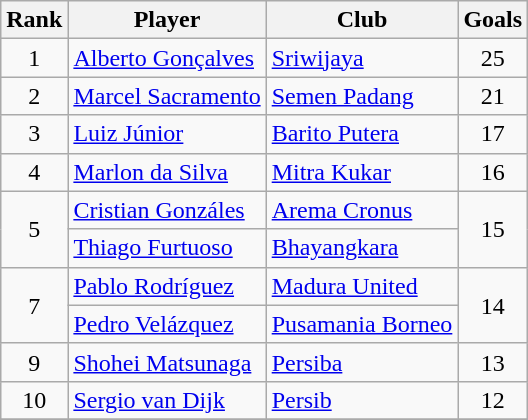<table class="wikitable" style="text-align:center">
<tr>
<th>Rank</th>
<th>Player</th>
<th>Club</th>
<th>Goals</th>
</tr>
<tr>
<td>1</td>
<td align="left"> <a href='#'>Alberto Gonçalves</a></td>
<td align="left"><a href='#'>Sriwijaya</a></td>
<td>25</td>
</tr>
<tr>
<td>2</td>
<td align="left"> <a href='#'>Marcel Sacramento</a></td>
<td align="left"><a href='#'>Semen Padang</a></td>
<td>21</td>
</tr>
<tr>
<td>3</td>
<td align="left"> <a href='#'>Luiz Júnior</a></td>
<td align="left"><a href='#'>Barito Putera</a></td>
<td>17</td>
</tr>
<tr>
<td>4</td>
<td align="left"> <a href='#'>Marlon da Silva</a></td>
<td align="left"><a href='#'>Mitra Kukar</a></td>
<td>16</td>
</tr>
<tr>
<td rowspan=2>5</td>
<td align="left"> <a href='#'>Cristian Gonzáles</a></td>
<td align="left"><a href='#'>Arema Cronus</a></td>
<td rowspan=2>15</td>
</tr>
<tr>
<td align="left"> <a href='#'>Thiago Furtuoso</a></td>
<td align="left"><a href='#'>Bhayangkara</a></td>
</tr>
<tr>
<td rowspan=2>7</td>
<td align="left"> <a href='#'>Pablo Rodríguez</a></td>
<td align="left"><a href='#'>Madura United</a></td>
<td rowspan=2>14</td>
</tr>
<tr>
<td align="left"> <a href='#'>Pedro Velázquez</a></td>
<td align="left"><a href='#'>Pusamania Borneo</a></td>
</tr>
<tr>
<td>9</td>
<td align="left"> <a href='#'>Shohei Matsunaga</a></td>
<td align="left"><a href='#'>Persiba</a></td>
<td>13</td>
</tr>
<tr>
<td>10</td>
<td align="left"> <a href='#'>Sergio van Dijk</a></td>
<td align="left"><a href='#'>Persib</a></td>
<td>12</td>
</tr>
<tr>
</tr>
</table>
